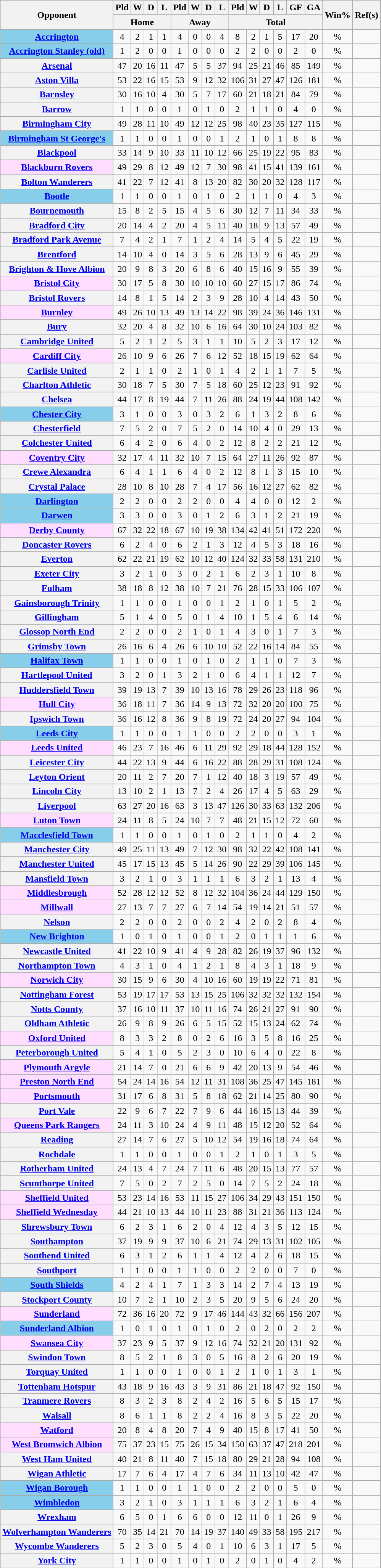<table class="wikitable plainrowheaders sortable" style="text-align:center">
<tr>
<th scope=col rowspan=2>Opponent</th>
<th scope=col>Pld</th>
<th scope=col>W</th>
<th scope=col>D</th>
<th scope=col>L</th>
<th scope=col>Pld</th>
<th scope=col>W</th>
<th scope=col>D</th>
<th scope=col>L</th>
<th scope=col>Pld</th>
<th scope=col>W</th>
<th scope=col>D</th>
<th scope=col>L</th>
<th scope=col>GF</th>
<th scope=col>GA</th>
<th rowspan="2" scope="col">Win%</th>
<th class="unsortable" rowspan="2" scope="col">Ref(s)</th>
</tr>
<tr class="unsortable">
<th colspan="4">Home</th>
<th colspan="4">Away</th>
<th colspan="6">Total</th>
</tr>
<tr>
<th scope="row" style="background:#87CEEB"><a href='#'>Accrington</a> </th>
<td>4</td>
<td>2</td>
<td>1</td>
<td>1 </td>
<td>4</td>
<td>0</td>
<td>0</td>
<td>4 </td>
<td>8</td>
<td>2</td>
<td>1</td>
<td>5</td>
<td>17</td>
<td>20</td>
<td>%</td>
<td></td>
</tr>
<tr>
<th scope="row" style="background:#87CEEB"><a href='#'>Accrington Stanley (old)</a> </th>
<td>1</td>
<td>2</td>
<td>0</td>
<td>0 </td>
<td>1</td>
<td>0</td>
<td>0</td>
<td>0 </td>
<td>2</td>
<td>2</td>
<td>0</td>
<td>0</td>
<td>2</td>
<td>0</td>
<td>%</td>
<td></td>
</tr>
<tr>
<th scope="row"><a href='#'>Arsenal</a></th>
<td>47</td>
<td>20</td>
<td>16</td>
<td>11 </td>
<td>47</td>
<td>5</td>
<td>5</td>
<td>37 </td>
<td>94</td>
<td>25</td>
<td>21</td>
<td>46</td>
<td>85</td>
<td>149</td>
<td>%</td>
<td></td>
</tr>
<tr>
<th scope="row"><a href='#'>Aston Villa</a></th>
<td>53</td>
<td>22</td>
<td>16</td>
<td>15 </td>
<td>53</td>
<td>9</td>
<td>12</td>
<td>32 </td>
<td>106</td>
<td>31</td>
<td>27</td>
<td>47</td>
<td>126</td>
<td>181</td>
<td>%</td>
<td></td>
</tr>
<tr>
<th scope="row"><a href='#'>Barnsley</a></th>
<td>30</td>
<td>16</td>
<td>10</td>
<td>4 </td>
<td>30</td>
<td>5</td>
<td>7</td>
<td>17 </td>
<td>60</td>
<td>21</td>
<td>18</td>
<td>21</td>
<td>84</td>
<td>79</td>
<td>%</td>
<td></td>
</tr>
<tr>
<th scope="row"><a href='#'>Barrow</a></th>
<td>1</td>
<td>1</td>
<td>0</td>
<td>0 </td>
<td>1</td>
<td>0</td>
<td>1</td>
<td>0 </td>
<td>2</td>
<td>1</td>
<td>1</td>
<td>0</td>
<td>4</td>
<td>0</td>
<td>%</td>
<td></td>
</tr>
<tr>
<th scope="row"><a href='#'>Birmingham City</a></th>
<td>49</td>
<td>28</td>
<td>11</td>
<td>10 </td>
<td>49</td>
<td>12</td>
<td>12</td>
<td>25 </td>
<td>98</td>
<td>40</td>
<td>23</td>
<td>35</td>
<td>127</td>
<td>115</td>
<td>%</td>
<td></td>
</tr>
<tr>
<th scope="row" style="background:#87CEEB"><a href='#'>Birmingham St George's</a> </th>
<td>1</td>
<td>1</td>
<td>0</td>
<td>0 </td>
<td>1</td>
<td>0</td>
<td>0</td>
<td>1 </td>
<td>2</td>
<td>1</td>
<td>0</td>
<td>1</td>
<td>8</td>
<td>8</td>
<td>%</td>
<td></td>
</tr>
<tr>
<th scope="row"><a href='#'>Blackpool</a></th>
<td>33</td>
<td>14</td>
<td>9</td>
<td>10 </td>
<td>33</td>
<td>11</td>
<td>10</td>
<td>12 </td>
<td>66</td>
<td>25</td>
<td>19</td>
<td>22</td>
<td>95</td>
<td>83</td>
<td>%</td>
<td></td>
</tr>
<tr>
<th scope="row" style="background:#FFDDFF"><a href='#'>Blackburn Rovers</a> </th>
<td>49</td>
<td>29</td>
<td>8</td>
<td>12 </td>
<td>49</td>
<td>12</td>
<td>7</td>
<td>30 </td>
<td>98</td>
<td>41</td>
<td>15</td>
<td>41</td>
<td>139</td>
<td>161</td>
<td>%</td>
<td></td>
</tr>
<tr>
<th scope="row"><a href='#'>Bolton Wanderers</a></th>
<td>41</td>
<td>22</td>
<td>7</td>
<td>12 </td>
<td>41</td>
<td>8</td>
<td>13</td>
<td>20 </td>
<td>82</td>
<td>30</td>
<td>20</td>
<td>32</td>
<td>128</td>
<td>117</td>
<td>%</td>
<td></td>
</tr>
<tr>
<th scope="row" style="background:#87CEEB"><a href='#'>Bootle</a> </th>
<td>1</td>
<td>1</td>
<td>0</td>
<td>0 </td>
<td>1</td>
<td>0</td>
<td>1</td>
<td>0 </td>
<td>2</td>
<td>1</td>
<td>1</td>
<td>0</td>
<td>4</td>
<td>3</td>
<td>%</td>
<td></td>
</tr>
<tr>
<th scope="row"><a href='#'>Bournemouth</a></th>
<td>15</td>
<td>8</td>
<td>2</td>
<td>5 </td>
<td>15</td>
<td>4</td>
<td>5</td>
<td>6 </td>
<td>30</td>
<td>12</td>
<td>7</td>
<td>11</td>
<td>34</td>
<td>33</td>
<td>%</td>
<td></td>
</tr>
<tr>
<th scope="row"><a href='#'>Bradford City</a></th>
<td>20</td>
<td>14</td>
<td>4</td>
<td>2 </td>
<td>20</td>
<td>4</td>
<td>5</td>
<td>11 </td>
<td>40</td>
<td>18</td>
<td>9</td>
<td>13</td>
<td>57</td>
<td>49</td>
<td>%</td>
<td></td>
</tr>
<tr>
<th scope="row"><a href='#'>Bradford Park Avenue</a></th>
<td>7</td>
<td>4</td>
<td>2</td>
<td>1 </td>
<td>7</td>
<td>1</td>
<td>2</td>
<td>4 </td>
<td>14</td>
<td>5</td>
<td>4</td>
<td>5</td>
<td>22</td>
<td>19</td>
<td>%</td>
<td></td>
</tr>
<tr>
<th scope="row"><a href='#'>Brentford</a></th>
<td>14</td>
<td>10</td>
<td>4</td>
<td>0 </td>
<td>14</td>
<td>3</td>
<td>5</td>
<td>6 </td>
<td>28</td>
<td>13</td>
<td>9</td>
<td>6</td>
<td>45</td>
<td>29</td>
<td>%</td>
<td></td>
</tr>
<tr>
<th scope="row"><a href='#'>Brighton & Hove Albion</a></th>
<td>20</td>
<td>9</td>
<td>8</td>
<td>3 </td>
<td>20</td>
<td>6</td>
<td>8</td>
<td>6 </td>
<td>40</td>
<td>15</td>
<td>16</td>
<td>9</td>
<td>55</td>
<td>39</td>
<td>%</td>
<td></td>
</tr>
<tr>
<th scope="row" style="background:#FFDDFF"><a href='#'>Bristol City</a> </th>
<td>30</td>
<td>17</td>
<td>5</td>
<td>8 </td>
<td>30</td>
<td>10</td>
<td>10</td>
<td>10 </td>
<td>60</td>
<td>27</td>
<td>15</td>
<td>17</td>
<td>86</td>
<td>74</td>
<td>%</td>
<td></td>
</tr>
<tr>
<th scope="row"><a href='#'>Bristol Rovers</a></th>
<td>14</td>
<td>8</td>
<td>1</td>
<td>5 </td>
<td>14</td>
<td>2</td>
<td>3</td>
<td>9 </td>
<td>28</td>
<td>10</td>
<td>4</td>
<td>14</td>
<td>43</td>
<td>50</td>
<td>%</td>
<td></td>
</tr>
<tr>
<th scope="row" style="background:#FFDDFF"><a href='#'>Burnley</a></th>
<td>49</td>
<td>26</td>
<td>10</td>
<td>13 </td>
<td>49</td>
<td>13</td>
<td>14</td>
<td>22 </td>
<td>98</td>
<td>39</td>
<td>24</td>
<td>36</td>
<td>146</td>
<td>131</td>
<td>%</td>
<td></td>
</tr>
<tr>
<th scope="row"><a href='#'>Bury</a></th>
<td>32</td>
<td>20</td>
<td>4</td>
<td>8 </td>
<td>32</td>
<td>10</td>
<td>6</td>
<td>16 </td>
<td>64</td>
<td>30</td>
<td>10</td>
<td>24</td>
<td>103</td>
<td>82</td>
<td>%</td>
<td></td>
</tr>
<tr>
<th scope="row"><a href='#'>Cambridge United</a></th>
<td>5</td>
<td>2</td>
<td>1</td>
<td>2 </td>
<td>5</td>
<td>3</td>
<td>1</td>
<td>1 </td>
<td>10</td>
<td>5</td>
<td>2</td>
<td>3</td>
<td>17</td>
<td>12</td>
<td>%</td>
<td></td>
</tr>
<tr>
<th scope="row" style="background:#FFDDFF"><a href='#'>Cardiff City</a> </th>
<td>26</td>
<td>10</td>
<td>9</td>
<td>6 </td>
<td>26</td>
<td>7</td>
<td>6</td>
<td>12 </td>
<td>52</td>
<td>18</td>
<td>15</td>
<td>19</td>
<td>62</td>
<td>64</td>
<td>%</td>
<td></td>
</tr>
<tr>
<th scope="row"><a href='#'>Carlisle United</a></th>
<td>2</td>
<td>1</td>
<td>1</td>
<td>0 </td>
<td>2</td>
<td>1</td>
<td>0</td>
<td>1 </td>
<td>4</td>
<td>2</td>
<td>1</td>
<td>1</td>
<td>7</td>
<td>5</td>
<td>%</td>
<td></td>
</tr>
<tr>
<th scope="row"><a href='#'>Charlton Athletic</a></th>
<td>30</td>
<td>18</td>
<td>7</td>
<td>5 </td>
<td>30</td>
<td>7</td>
<td>5</td>
<td>18 </td>
<td>60</td>
<td>25</td>
<td>12</td>
<td>23</td>
<td>91</td>
<td>92</td>
<td>%</td>
<td></td>
</tr>
<tr>
<th scope="row"><a href='#'>Chelsea</a></th>
<td>44</td>
<td>17</td>
<td>8</td>
<td>19 </td>
<td>44</td>
<td>7</td>
<td>11</td>
<td>26 </td>
<td>88</td>
<td>24</td>
<td>19</td>
<td>44</td>
<td>108</td>
<td>142</td>
<td>%</td>
<td></td>
</tr>
<tr>
<th scope="row" style="background:#87CEEB"><a href='#'>Chester City</a> </th>
<td>3</td>
<td>1</td>
<td>0</td>
<td>0 </td>
<td>3</td>
<td>0</td>
<td>3</td>
<td>2 </td>
<td>6</td>
<td>1</td>
<td>3</td>
<td>2</td>
<td>8</td>
<td>6</td>
<td>%</td>
<td></td>
</tr>
<tr>
<th scope="row"><a href='#'>Chesterfield</a></th>
<td>7</td>
<td>5</td>
<td>2</td>
<td>0 </td>
<td>7</td>
<td>5</td>
<td>2</td>
<td>0 </td>
<td>14</td>
<td>10</td>
<td>4</td>
<td>0</td>
<td>29</td>
<td>13</td>
<td>%</td>
<td></td>
</tr>
<tr>
<th scope="row"><a href='#'>Colchester United</a></th>
<td>6</td>
<td>4</td>
<td>2</td>
<td>0 </td>
<td>6</td>
<td>4</td>
<td>0</td>
<td>2 </td>
<td>12</td>
<td>8</td>
<td>2</td>
<td>2</td>
<td>21</td>
<td>12</td>
<td>%</td>
<td></td>
</tr>
<tr>
<th scope="row" style="background:#FFDDFF"><a href='#'>Coventry City</a> </th>
<td>32</td>
<td>17</td>
<td>4</td>
<td>11 </td>
<td>32</td>
<td>10</td>
<td>7</td>
<td>15 </td>
<td>64</td>
<td>27</td>
<td>11</td>
<td>26</td>
<td>92</td>
<td>87</td>
<td>%</td>
<td></td>
</tr>
<tr>
<th scope="row"><a href='#'>Crewe Alexandra</a></th>
<td>6</td>
<td>4</td>
<td>1</td>
<td>1 </td>
<td>6</td>
<td>4</td>
<td>0</td>
<td>2 </td>
<td>12</td>
<td>8</td>
<td>1</td>
<td>3</td>
<td>15</td>
<td>10</td>
<td>%</td>
<td></td>
</tr>
<tr>
<th scope="row"><a href='#'>Crystal Palace</a></th>
<td>28</td>
<td>10</td>
<td>8</td>
<td>10 </td>
<td>28</td>
<td>7</td>
<td>4</td>
<td>17 </td>
<td>56</td>
<td>16</td>
<td>12</td>
<td>27</td>
<td>62</td>
<td>82</td>
<td>%</td>
<td></td>
</tr>
<tr>
<th scope="row" style="background:#87CEEB"><a href='#'>Darlington</a> </th>
<td>2</td>
<td>2</td>
<td>0</td>
<td>0 </td>
<td>2</td>
<td>2</td>
<td>0</td>
<td>0 </td>
<td>4</td>
<td>4</td>
<td>0</td>
<td>0</td>
<td>12</td>
<td>2</td>
<td>%</td>
<td></td>
</tr>
<tr>
<th scope="row" style="background:#87CEEB"><a href='#'>Darwen</a> </th>
<td>3</td>
<td>3</td>
<td>0</td>
<td>0 </td>
<td>3</td>
<td>0</td>
<td>1</td>
<td>2 </td>
<td>6</td>
<td>3</td>
<td>1</td>
<td>2</td>
<td>21</td>
<td>19</td>
<td>%</td>
<td></td>
</tr>
<tr>
<th scope="row" style="background:#FFDDFF"><a href='#'>Derby County</a></th>
<td>67</td>
<td>32</td>
<td>22</td>
<td>18 </td>
<td>67</td>
<td>10</td>
<td>19</td>
<td>38 </td>
<td>134</td>
<td>42</td>
<td>41</td>
<td>51</td>
<td>172</td>
<td>220</td>
<td>%</td>
<td></td>
</tr>
<tr>
<th scope="row"><a href='#'>Doncaster Rovers</a></th>
<td>6</td>
<td>2</td>
<td>4</td>
<td>0 </td>
<td>6</td>
<td>2</td>
<td>1</td>
<td>3 </td>
<td>12</td>
<td>4</td>
<td>5</td>
<td>3</td>
<td>18</td>
<td>16</td>
<td>%</td>
<td></td>
</tr>
<tr>
<th scope="row"><a href='#'>Everton</a></th>
<td>62</td>
<td>22</td>
<td>21</td>
<td>19 </td>
<td>62</td>
<td>10</td>
<td>12</td>
<td>40 </td>
<td>124</td>
<td>32</td>
<td>33</td>
<td>58</td>
<td>131</td>
<td>210</td>
<td>%</td>
<td></td>
</tr>
<tr>
<th scope="row"><a href='#'>Exeter City</a></th>
<td>3</td>
<td>2</td>
<td>1</td>
<td>0 </td>
<td>3</td>
<td>0</td>
<td>2</td>
<td>1 </td>
<td>6</td>
<td>2</td>
<td>3</td>
<td>1</td>
<td>10</td>
<td>8</td>
<td>%</td>
<td></td>
</tr>
<tr>
<th scope="row"><a href='#'>Fulham</a></th>
<td>38</td>
<td>18</td>
<td>8</td>
<td>12 </td>
<td>38</td>
<td>10</td>
<td>7</td>
<td>21 </td>
<td>76</td>
<td>28</td>
<td>15</td>
<td>33</td>
<td>106</td>
<td>107</td>
<td>%</td>
<td></td>
</tr>
<tr>
<th scope="row"><a href='#'>Gainsborough Trinity</a></th>
<td>1</td>
<td>1</td>
<td>0</td>
<td>0 </td>
<td>1</td>
<td>0</td>
<td>0</td>
<td>1 </td>
<td>2</td>
<td>1</td>
<td>0</td>
<td>1</td>
<td>5</td>
<td>2</td>
<td>%</td>
<td></td>
</tr>
<tr>
<th scope="row"><a href='#'>Gillingham</a></th>
<td>5</td>
<td>1</td>
<td>4</td>
<td>0 </td>
<td>5</td>
<td>0</td>
<td>1</td>
<td>4 </td>
<td>10</td>
<td>1</td>
<td>5</td>
<td>4</td>
<td>6</td>
<td>14</td>
<td>%</td>
<td></td>
</tr>
<tr>
<th scope="row"><a href='#'>Glossop North End</a></th>
<td>2</td>
<td>2</td>
<td>0</td>
<td>0 </td>
<td>2</td>
<td>1</td>
<td>0</td>
<td>1 </td>
<td>4</td>
<td>3</td>
<td>0</td>
<td>1</td>
<td>7</td>
<td>3</td>
<td>%</td>
<td></td>
</tr>
<tr>
<th scope="row"><a href='#'>Grimsby Town</a></th>
<td>26</td>
<td>16</td>
<td>6</td>
<td>4 </td>
<td>26</td>
<td>6</td>
<td>10</td>
<td>10 </td>
<td>52</td>
<td>22</td>
<td>16</td>
<td>14</td>
<td>84</td>
<td>55</td>
<td>%</td>
<td></td>
</tr>
<tr>
<th scope="row" style="background:#87CEEB"><a href='#'>Halifax Town</a> </th>
<td>1</td>
<td>1</td>
<td>0</td>
<td>0 </td>
<td>1</td>
<td>0</td>
<td>1</td>
<td>0 </td>
<td>2</td>
<td>1</td>
<td>1</td>
<td>0</td>
<td>7</td>
<td>3</td>
<td>%</td>
<td></td>
</tr>
<tr>
<th scope="row"><a href='#'>Hartlepool United</a></th>
<td>3</td>
<td>2</td>
<td>0</td>
<td>1 </td>
<td>3</td>
<td>2</td>
<td>1</td>
<td>0 </td>
<td>6</td>
<td>4</td>
<td>1</td>
<td>1</td>
<td>12</td>
<td>7</td>
<td>%</td>
<td></td>
</tr>
<tr>
<th scope="row"><a href='#'>Huddersfield Town</a></th>
<td>39</td>
<td>19</td>
<td>13</td>
<td>7 </td>
<td>39</td>
<td>10</td>
<td>13</td>
<td>16 </td>
<td>78</td>
<td>29</td>
<td>26</td>
<td>23</td>
<td>118</td>
<td>96</td>
<td>%</td>
<td></td>
</tr>
<tr>
<th scope="row" style="background:#FFDDFF"><a href='#'>Hull City</a> </th>
<td>36</td>
<td>18</td>
<td>11</td>
<td>7 </td>
<td>36</td>
<td>14</td>
<td>9</td>
<td>13 </td>
<td>72</td>
<td>32</td>
<td>20</td>
<td>20</td>
<td>100</td>
<td>75</td>
<td>%</td>
<td></td>
</tr>
<tr>
<th scope="row"><a href='#'>Ipswich Town</a></th>
<td>36</td>
<td>16</td>
<td>12</td>
<td>8 </td>
<td>36</td>
<td>9</td>
<td>8</td>
<td>19 </td>
<td>72</td>
<td>24</td>
<td>20</td>
<td>27</td>
<td>94</td>
<td>104</td>
<td>%</td>
<td></td>
</tr>
<tr>
<th scope="row" style="background:#87CEEB"><a href='#'>Leeds City</a> </th>
<td>1</td>
<td>1</td>
<td>0</td>
<td>0 </td>
<td>1</td>
<td>1</td>
<td>0</td>
<td>0 </td>
<td>2</td>
<td>2</td>
<td>0</td>
<td>0</td>
<td>3</td>
<td>1</td>
<td>%</td>
<td></td>
</tr>
<tr>
<th scope="row" style="background:#FFDDFF"><a href='#'>Leeds United</a> </th>
<td>46</td>
<td>23</td>
<td>7</td>
<td>16 </td>
<td>46</td>
<td>6</td>
<td>11</td>
<td>29 </td>
<td>92</td>
<td>29</td>
<td>18</td>
<td>44</td>
<td>128</td>
<td>152</td>
<td>%</td>
<td></td>
</tr>
<tr>
<th scope="row"><a href='#'>Leicester City</a></th>
<td>44</td>
<td>22</td>
<td>13</td>
<td>9 </td>
<td>44</td>
<td>6</td>
<td>16</td>
<td>22 </td>
<td>88</td>
<td>28</td>
<td>29</td>
<td>31</td>
<td>108</td>
<td>124</td>
<td>%</td>
<td></td>
</tr>
<tr>
<th scope="row"><a href='#'>Leyton Orient</a></th>
<td>20</td>
<td>11</td>
<td>2</td>
<td>7 </td>
<td>20</td>
<td>7</td>
<td>1</td>
<td>12 </td>
<td>40</td>
<td>18</td>
<td>3</td>
<td>19</td>
<td>57</td>
<td>49</td>
<td>%</td>
<td></td>
</tr>
<tr>
<th scope="row"><a href='#'>Lincoln City</a></th>
<td>13</td>
<td>10</td>
<td>2</td>
<td>1 </td>
<td>13</td>
<td>7</td>
<td>2</td>
<td>4 </td>
<td>26</td>
<td>17</td>
<td>4</td>
<td>5</td>
<td>63</td>
<td>29</td>
<td>%</td>
<td></td>
</tr>
<tr>
<th scope="row"><a href='#'>Liverpool</a></th>
<td>63</td>
<td>27</td>
<td>20</td>
<td>16 </td>
<td>63</td>
<td>3</td>
<td>13</td>
<td>47 </td>
<td>126</td>
<td>30</td>
<td>33</td>
<td>63</td>
<td>132</td>
<td>206</td>
<td>%</td>
<td></td>
</tr>
<tr>
<th scope="row" style="background:#FFDDFF"><a href='#'>Luton Town</a> </th>
<td>24</td>
<td>11</td>
<td>8</td>
<td>5 </td>
<td>24</td>
<td>10</td>
<td>7</td>
<td>7 </td>
<td>48</td>
<td>21</td>
<td>15</td>
<td>12</td>
<td>72</td>
<td>60</td>
<td>%</td>
<td></td>
</tr>
<tr>
<th scope="row" style="background:#87CEEB"><a href='#'>Macclesfield Town</a> </th>
<td>1</td>
<td>1</td>
<td>0</td>
<td>0 </td>
<td>1</td>
<td>0</td>
<td>1</td>
<td>0 </td>
<td>2</td>
<td>1</td>
<td>1</td>
<td>0</td>
<td>4</td>
<td>2</td>
<td>%</td>
<td></td>
</tr>
<tr>
<th scope="row"><a href='#'>Manchester City</a></th>
<td>49</td>
<td>25</td>
<td>11</td>
<td>13 </td>
<td>49</td>
<td>7</td>
<td>12</td>
<td>30 </td>
<td>98</td>
<td>32</td>
<td>22</td>
<td>42</td>
<td>108</td>
<td>141</td>
<td>%</td>
<td></td>
</tr>
<tr>
<th scope="row"><a href='#'>Manchester United</a></th>
<td>45</td>
<td>17</td>
<td>15</td>
<td>13 </td>
<td>45</td>
<td>5</td>
<td>14</td>
<td>26 </td>
<td>90</td>
<td>22</td>
<td>29</td>
<td>39</td>
<td>106</td>
<td>145</td>
<td>%</td>
<td></td>
</tr>
<tr>
<th scope="row"><a href='#'>Mansfield Town</a></th>
<td>3</td>
<td>2</td>
<td>1</td>
<td>0 </td>
<td>3</td>
<td>1</td>
<td>1</td>
<td>1 </td>
<td>6</td>
<td>3</td>
<td>2</td>
<td>1</td>
<td>13</td>
<td>4</td>
<td>%</td>
<td></td>
</tr>
<tr>
<th scope="row" style="background:#FFDDFF"><a href='#'>Middlesbrough</a> </th>
<td>52</td>
<td>28</td>
<td>12</td>
<td>12 </td>
<td>52</td>
<td>8</td>
<td>12</td>
<td>32 </td>
<td>104</td>
<td>36</td>
<td>24</td>
<td>44</td>
<td>129</td>
<td>150</td>
<td>%</td>
<td></td>
</tr>
<tr>
<th scope="row" style="background:#FFDDFF"><a href='#'>Millwall</a> </th>
<td>27</td>
<td>13</td>
<td>7</td>
<td>7 </td>
<td>27</td>
<td>6</td>
<td>7</td>
<td>14 </td>
<td>54</td>
<td>19</td>
<td>14</td>
<td>21</td>
<td>51</td>
<td>57</td>
<td>%</td>
<td></td>
</tr>
<tr>
<th scope="row"><a href='#'>Nelson</a></th>
<td>2</td>
<td>2</td>
<td>0</td>
<td>0 </td>
<td>2</td>
<td>0</td>
<td>0</td>
<td>2 </td>
<td>4</td>
<td>2</td>
<td>0</td>
<td>2</td>
<td>8</td>
<td>4</td>
<td>%</td>
<td></td>
</tr>
<tr>
<th scope="row" style="background:#87CEEB"><a href='#'>New Brighton</a> </th>
<td>1</td>
<td>0</td>
<td>1</td>
<td>0 </td>
<td>1</td>
<td>0</td>
<td>0</td>
<td>1 </td>
<td>2</td>
<td>0</td>
<td>1</td>
<td>1</td>
<td>1</td>
<td>6</td>
<td>%</td>
<td></td>
</tr>
<tr>
<th scope="row"><a href='#'>Newcastle United</a></th>
<td>41</td>
<td>22</td>
<td>10</td>
<td>9 </td>
<td>41</td>
<td>4</td>
<td>9</td>
<td>28 </td>
<td>82</td>
<td>26</td>
<td>19</td>
<td>37</td>
<td>96</td>
<td>132</td>
<td>%</td>
<td></td>
</tr>
<tr>
<th scope="row"><a href='#'>Northampton Town</a></th>
<td>4</td>
<td>3</td>
<td>1</td>
<td>0 </td>
<td>4</td>
<td>1</td>
<td>2</td>
<td>1 </td>
<td>8</td>
<td>4</td>
<td>3</td>
<td>1</td>
<td>18</td>
<td>9</td>
<td>%</td>
<td></td>
</tr>
<tr>
<th scope="row" style="background:#FFDDFF"><a href='#'>Norwich City</a> </th>
<td>30</td>
<td>15</td>
<td>9</td>
<td>6 </td>
<td>30</td>
<td>4</td>
<td>10</td>
<td>16 </td>
<td>60</td>
<td>19</td>
<td>19</td>
<td>22</td>
<td>71</td>
<td>81</td>
<td>%</td>
<td></td>
</tr>
<tr>
<th scope="row"><a href='#'>Nottingham Forest</a></th>
<td>53</td>
<td>19</td>
<td>17</td>
<td>17 </td>
<td>53</td>
<td>13</td>
<td>15</td>
<td>25 </td>
<td>106</td>
<td>32</td>
<td>32</td>
<td>32</td>
<td>132</td>
<td>154</td>
<td>%</td>
<td></td>
</tr>
<tr>
<th scope="row"><a href='#'>Notts County</a></th>
<td>37</td>
<td>16</td>
<td>10</td>
<td>11 </td>
<td>37</td>
<td>10</td>
<td>11</td>
<td>16 </td>
<td>74</td>
<td>26</td>
<td>21</td>
<td>27</td>
<td>91</td>
<td>90</td>
<td>%</td>
<td></td>
</tr>
<tr>
<th scope="row"><a href='#'>Oldham Athletic</a></th>
<td>26</td>
<td>9</td>
<td>8</td>
<td>9 </td>
<td>26</td>
<td>6</td>
<td>5</td>
<td>15 </td>
<td>52</td>
<td>15</td>
<td>13</td>
<td>24</td>
<td>62</td>
<td>74</td>
<td>%</td>
<td></td>
</tr>
<tr>
<th scope="row" style="background:#FFDDFF"><a href='#'>Oxford United</a> </th>
<td>8</td>
<td>3</td>
<td>3</td>
<td>2 </td>
<td>8</td>
<td>0</td>
<td>2</td>
<td>6 </td>
<td>16</td>
<td>3</td>
<td>5</td>
<td>8</td>
<td>16</td>
<td>25</td>
<td>%</td>
<td></td>
</tr>
<tr>
<th scope="row"><a href='#'>Peterborough United</a></th>
<td>5</td>
<td>4</td>
<td>1</td>
<td>0 </td>
<td>5</td>
<td>2</td>
<td>3</td>
<td>0 </td>
<td>10</td>
<td>6</td>
<td>4</td>
<td>0</td>
<td>22</td>
<td>8</td>
<td>%</td>
<td></td>
</tr>
<tr>
<th scope="row" style="background:#FFDDFF"><a href='#'>Plymouth Argyle</a> </th>
<td>21</td>
<td>14</td>
<td>7</td>
<td>0 </td>
<td>21</td>
<td>6</td>
<td>6</td>
<td>9 </td>
<td>42</td>
<td>20</td>
<td>13</td>
<td>9</td>
<td>54</td>
<td>46</td>
<td>%</td>
<td></td>
</tr>
<tr>
<th scope="row" style="background:#FFDDFF"><a href='#'>Preston North End</a> </th>
<td>54</td>
<td>24</td>
<td>14</td>
<td>16 </td>
<td>54</td>
<td>12</td>
<td>11</td>
<td>31 </td>
<td>108</td>
<td>36</td>
<td>25</td>
<td>47</td>
<td>145</td>
<td>181</td>
<td>%</td>
<td></td>
</tr>
<tr>
<th scope="row" style="background:#FFDDFF"><a href='#'>Portsmouth</a> </th>
<td>31</td>
<td>17</td>
<td>6</td>
<td>8 </td>
<td>31</td>
<td>5</td>
<td>8</td>
<td>18 </td>
<td>62</td>
<td>21</td>
<td>14</td>
<td>25</td>
<td>80</td>
<td>90</td>
<td>%</td>
<td></td>
</tr>
<tr>
<th scope="row"><a href='#'>Port Vale</a></th>
<td>22</td>
<td>9</td>
<td>6</td>
<td>7 </td>
<td>22</td>
<td>7</td>
<td>9</td>
<td>6 </td>
<td>44</td>
<td>16</td>
<td>15</td>
<td>13</td>
<td>44</td>
<td>39</td>
<td>%</td>
<td></td>
</tr>
<tr>
<th scope="row" style="background:#FFDDFF"><a href='#'>Queens Park Rangers</a> </th>
<td>24</td>
<td>11</td>
<td>3</td>
<td>10 </td>
<td>24</td>
<td>4</td>
<td>9</td>
<td>11 </td>
<td>48</td>
<td>15</td>
<td>12</td>
<td>20</td>
<td>52</td>
<td>64</td>
<td>%</td>
<td></td>
</tr>
<tr>
<th scope="row"><a href='#'>Reading</a></th>
<td>27</td>
<td>14</td>
<td>7</td>
<td>6 </td>
<td>27</td>
<td>5</td>
<td>10</td>
<td>12 </td>
<td>54</td>
<td>19</td>
<td>16</td>
<td>18</td>
<td>74</td>
<td>64</td>
<td>%</td>
<td></td>
</tr>
<tr>
<th scope="row"><a href='#'>Rochdale</a></th>
<td>1</td>
<td>1</td>
<td>0</td>
<td>0 </td>
<td>1</td>
<td>0</td>
<td>0</td>
<td>1 </td>
<td>2</td>
<td>1</td>
<td>0</td>
<td>1</td>
<td>3</td>
<td>5</td>
<td>%</td>
<td></td>
</tr>
<tr>
<th scope="row"><a href='#'>Rotherham United</a></th>
<td>24</td>
<td>13</td>
<td>4</td>
<td>7 </td>
<td>24</td>
<td>7</td>
<td>11</td>
<td>6 </td>
<td>48</td>
<td>20</td>
<td>15</td>
<td>13</td>
<td>77</td>
<td>57</td>
<td>%</td>
<td></td>
</tr>
<tr>
<th scope="row"><a href='#'>Scunthorpe United</a></th>
<td>7</td>
<td>5</td>
<td>0</td>
<td>2 </td>
<td>7</td>
<td>2</td>
<td>5</td>
<td>0 </td>
<td>14</td>
<td>7</td>
<td>5</td>
<td>2</td>
<td>24</td>
<td>18</td>
<td>%</td>
<td></td>
</tr>
<tr>
<th scope="row" style="background:#FFDDFF"><a href='#'>Sheffield United</a></th>
<td>53</td>
<td>23</td>
<td>14</td>
<td>16 </td>
<td>53</td>
<td>11</td>
<td>15</td>
<td>27 </td>
<td>106</td>
<td>34</td>
<td>29</td>
<td>43</td>
<td>151</td>
<td>150</td>
<td>%</td>
<td></td>
</tr>
<tr>
<th scope="row" style="background:#FFDDFF"><a href='#'>Sheffield Wednesday</a> </th>
<td>44</td>
<td>21</td>
<td>10</td>
<td>13 </td>
<td>44</td>
<td>10</td>
<td>11</td>
<td>23 </td>
<td>88</td>
<td>31</td>
<td>21</td>
<td>36</td>
<td>113</td>
<td>124</td>
<td>%</td>
<td></td>
</tr>
<tr>
<th scope="row"><a href='#'>Shrewsbury Town</a></th>
<td>6</td>
<td>2</td>
<td>3</td>
<td>1 </td>
<td>6</td>
<td>2</td>
<td>0</td>
<td>4 </td>
<td>12</td>
<td>4</td>
<td>3</td>
<td>5</td>
<td>12</td>
<td>15</td>
<td>%</td>
<td></td>
</tr>
<tr>
<th scope="row"><a href='#'>Southampton</a></th>
<td>37</td>
<td>19</td>
<td>9</td>
<td>9 </td>
<td>37</td>
<td>10</td>
<td>6</td>
<td>21 </td>
<td>74</td>
<td>29</td>
<td>13</td>
<td>31</td>
<td>102</td>
<td>105</td>
<td>%</td>
<td></td>
</tr>
<tr>
<th scope="row"><a href='#'>Southend United</a></th>
<td>6</td>
<td>3</td>
<td>1</td>
<td>2 </td>
<td>6</td>
<td>1</td>
<td>1</td>
<td>4 </td>
<td>12</td>
<td>4</td>
<td>2</td>
<td>6</td>
<td>18</td>
<td>15</td>
<td>%</td>
<td></td>
</tr>
<tr>
<th scope="row"><a href='#'>Southport</a></th>
<td>1</td>
<td>1</td>
<td>0</td>
<td>0 </td>
<td>1</td>
<td>1</td>
<td>0</td>
<td>0 </td>
<td>2</td>
<td>2</td>
<td>0</td>
<td>0</td>
<td>7</td>
<td>0</td>
<td>%</td>
<td></td>
</tr>
<tr>
<th scope="row" style="background:#87CEEB"><a href='#'>South Shields</a> </th>
<td>4</td>
<td>2</td>
<td>4</td>
<td>1 </td>
<td>7</td>
<td>1</td>
<td>3</td>
<td>3 </td>
<td>14</td>
<td>2</td>
<td>7</td>
<td>4</td>
<td>13</td>
<td>19</td>
<td>%</td>
<td></td>
</tr>
<tr>
<th scope="row"><a href='#'>Stockport County</a></th>
<td>10</td>
<td>7</td>
<td>2</td>
<td>1 </td>
<td>10</td>
<td>2</td>
<td>3</td>
<td>5 </td>
<td>20</td>
<td>9</td>
<td>5</td>
<td>6</td>
<td>24</td>
<td>20</td>
<td>%</td>
<td></td>
</tr>
<tr>
<th scope="row" style="background:#FFDDFF"><a href='#'>Sunderland</a> </th>
<td>72</td>
<td>36</td>
<td>16</td>
<td>20 </td>
<td>72</td>
<td>9</td>
<td>17</td>
<td>46 </td>
<td>144</td>
<td>43</td>
<td>32</td>
<td>66</td>
<td>156</td>
<td>207</td>
<td>%</td>
<td></td>
</tr>
<tr>
<th scope="row" style="background:#87CEEB"><a href='#'>Sunderland Albion</a> </th>
<td>1</td>
<td>0</td>
<td>1</td>
<td>0 </td>
<td>1</td>
<td>0</td>
<td>1</td>
<td>0 </td>
<td>2</td>
<td>0</td>
<td>2</td>
<td>0</td>
<td>2</td>
<td>2</td>
<td>%</td>
<td></td>
</tr>
<tr>
<th scope="row" style="background:#FFDDFF"><a href='#'>Swansea City</a> </th>
<td>37</td>
<td>23</td>
<td>9</td>
<td>5 </td>
<td>37</td>
<td>9</td>
<td>12</td>
<td>16 </td>
<td>74</td>
<td>32</td>
<td>21</td>
<td>20</td>
<td>131</td>
<td>92</td>
<td>%</td>
<td></td>
</tr>
<tr>
<th scope="row"><a href='#'>Swindon Town</a></th>
<td>8</td>
<td>5</td>
<td>2</td>
<td>1 </td>
<td>8</td>
<td>3</td>
<td>0</td>
<td>5 </td>
<td>16</td>
<td>8</td>
<td>2</td>
<td>6</td>
<td>20</td>
<td>19</td>
<td>%</td>
<td></td>
</tr>
<tr>
<th scope="row"><a href='#'>Torquay United</a></th>
<td>1</td>
<td>1</td>
<td>0</td>
<td>0 </td>
<td>1</td>
<td>0</td>
<td>0</td>
<td>1 </td>
<td>2</td>
<td>1</td>
<td>0</td>
<td>1</td>
<td>3</td>
<td>1</td>
<td>%</td>
<td></td>
</tr>
<tr>
<th scope="row"><a href='#'>Tottenham Hotspur</a></th>
<td>43</td>
<td>18</td>
<td>9</td>
<td>16 </td>
<td>43</td>
<td>3</td>
<td>9</td>
<td>31 </td>
<td>86</td>
<td>21</td>
<td>18</td>
<td>47</td>
<td>92</td>
<td>150</td>
<td>%</td>
<td></td>
</tr>
<tr>
<th scope="row"><a href='#'>Tranmere Rovers</a></th>
<td>8</td>
<td>3</td>
<td>2</td>
<td>3 </td>
<td>8</td>
<td>2</td>
<td>4</td>
<td>2 </td>
<td>16</td>
<td>5</td>
<td>6</td>
<td>5</td>
<td>15</td>
<td>17</td>
<td>%</td>
<td></td>
</tr>
<tr>
<th scope="row"><a href='#'>Walsall</a></th>
<td>8</td>
<td>6</td>
<td>1</td>
<td>1 </td>
<td>8</td>
<td>2</td>
<td>2</td>
<td>4 </td>
<td>16</td>
<td>8</td>
<td>3</td>
<td>5</td>
<td>22</td>
<td>20</td>
<td>%</td>
<td></td>
</tr>
<tr>
<th scope="row" style="background:#FFDDFF"><a href='#'>Watford</a> </th>
<td>20</td>
<td>8</td>
<td>4</td>
<td>8 </td>
<td>20</td>
<td>7</td>
<td>4</td>
<td>9 </td>
<td>40</td>
<td>15</td>
<td>8</td>
<td>17</td>
<td>41</td>
<td>50</td>
<td>%</td>
<td></td>
</tr>
<tr>
<th scope="row" style="background:#FFDDFF"><a href='#'>West Bromwich Albion</a> </th>
<td>75</td>
<td>37</td>
<td>23</td>
<td>15 </td>
<td>75</td>
<td>26</td>
<td>15</td>
<td>34 </td>
<td>150</td>
<td>63</td>
<td>37</td>
<td>47</td>
<td>218</td>
<td>201</td>
<td>%</td>
<td></td>
</tr>
<tr>
<th scope="row"><a href='#'>West Ham United</a></th>
<td>40</td>
<td>21</td>
<td>8</td>
<td>11 </td>
<td>40</td>
<td>7</td>
<td>15</td>
<td>18 </td>
<td>80</td>
<td>29</td>
<td>21</td>
<td>28</td>
<td>94</td>
<td>108</td>
<td>%</td>
<td></td>
</tr>
<tr>
<th scope="row"><a href='#'>Wigan Athletic</a></th>
<td>17</td>
<td>7</td>
<td>6</td>
<td>4 </td>
<td>17</td>
<td>4</td>
<td>7</td>
<td>6 </td>
<td>34</td>
<td>11</td>
<td>13</td>
<td>10</td>
<td>42</td>
<td>47</td>
<td>%</td>
<td></td>
</tr>
<tr>
<th scope="row" style="background:#87CEEB"><a href='#'>Wigan Borough</a> </th>
<td>1</td>
<td>1</td>
<td>0</td>
<td>0 </td>
<td>1</td>
<td>1</td>
<td>0</td>
<td>0 </td>
<td>2</td>
<td>2</td>
<td>0</td>
<td>0</td>
<td>5</td>
<td>0</td>
<td>%</td>
<td></td>
</tr>
<tr>
<th scope="row" style="background:#87CEEB"><a href='#'>Wimbledon</a> </th>
<td>3</td>
<td>2</td>
<td>1</td>
<td>0 </td>
<td>3</td>
<td>1</td>
<td>1</td>
<td>1 </td>
<td>6</td>
<td>3</td>
<td>2</td>
<td>1</td>
<td>6</td>
<td>4</td>
<td>%</td>
<td></td>
</tr>
<tr>
<th scope="row"><a href='#'>Wrexham</a></th>
<td>6</td>
<td>5</td>
<td>0</td>
<td>1 </td>
<td>6</td>
<td>6</td>
<td>0</td>
<td>0 </td>
<td>12</td>
<td>11</td>
<td>0</td>
<td>1</td>
<td>26</td>
<td>9</td>
<td>%</td>
<td></td>
</tr>
<tr>
<th scope="row"><a href='#'>Wolverhampton Wanderers</a></th>
<td>70</td>
<td>35</td>
<td>14</td>
<td>21 </td>
<td>70</td>
<td>14</td>
<td>19</td>
<td>37 </td>
<td>140</td>
<td>49</td>
<td>33</td>
<td>58</td>
<td>195</td>
<td>217</td>
<td>%</td>
<td></td>
</tr>
<tr>
<th scope="row"><a href='#'>Wycombe Wanderers</a></th>
<td>5</td>
<td>2</td>
<td>3</td>
<td>0 </td>
<td>5</td>
<td>4</td>
<td>0</td>
<td>1 </td>
<td>10</td>
<td>6</td>
<td>3</td>
<td>1</td>
<td>17</td>
<td>5</td>
<td>%</td>
<td></td>
</tr>
<tr>
<th scope="row"><a href='#'>York City</a></th>
<td>1</td>
<td>1</td>
<td>0</td>
<td>0 </td>
<td>1</td>
<td>0</td>
<td>1</td>
<td>0 </td>
<td>2</td>
<td>0</td>
<td>1</td>
<td>0</td>
<td>4</td>
<td>2</td>
<td>%</td>
<td></td>
</tr>
<tr>
</tr>
</table>
